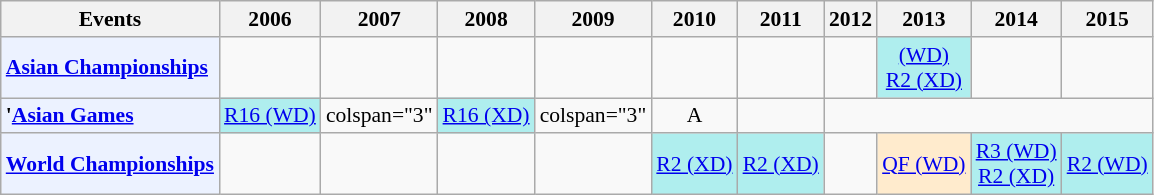<table class="wikitable" style="font-size: 90%; text-align:center">
<tr>
<th>Events</th>
<th>2006</th>
<th>2007</th>
<th>2008</th>
<th>2009</th>
<th>2010</th>
<th>2011</th>
<th>2012</th>
<th>2013</th>
<th>2014</th>
<th>2015</th>
</tr>
<tr>
<td bgcolor="#ECF2FF"; align="left"><strong><a href='#'>Asian Championships</a></strong></td>
<td></td>
<td></td>
<td></td>
<td></td>
<td></td>
<td></td>
<td></td>
<td bgcolor=AFEEEE><a href='#'> (WD)</a><br><a href='#'>R2 (XD)</a></td>
<td></td>
<td></td>
</tr>
<tr>
<td bgcolor="#ECF2FF"; align="left"><strong>'<a href='#'>Asian Games</a></strong></td>
<td bgcolor=AFEEEE><a href='#'>R16 (WD)</a></td>
<td>colspan="3" </td>
<td bgcolor=AFEEEE><a href='#'>R16 (XD)</a></td>
<td>colspan="3" </td>
<td>A</td>
<td></td>
</tr>
<tr>
<td bgcolor="#ECF2FF"; align="left"><strong><a href='#'>World Championships</a></strong></td>
<td></td>
<td></td>
<td></td>
<td></td>
<td bgcolor=AFEEEE><a href='#'>R2 (XD)</a></td>
<td bgcolor=AFEEEE><a href='#'>R2 (XD)</a></td>
<td></td>
<td bgcolor=FFEBCD><a href='#'>QF (WD)</a></td>
<td bgcolor=AFEEEE><a href='#'>R3 (WD)</a><br><a href='#'>R2 (XD)</a></td>
<td bgcolor=AFEEEE><a href='#'>R2 (WD)</a></td>
</tr>
</table>
